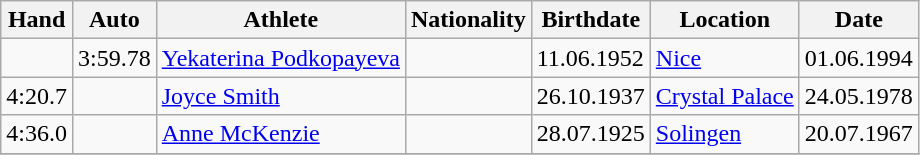<table class="wikitable">
<tr>
<th>Hand</th>
<th>Auto</th>
<th>Athlete</th>
<th>Nationality</th>
<th>Birthdate</th>
<th>Location</th>
<th>Date</th>
</tr>
<tr>
<td></td>
<td>3:59.78</td>
<td><a href='#'>Yekaterina Podkopayeva</a></td>
<td></td>
<td>11.06.1952</td>
<td><a href='#'>Nice</a></td>
<td>01.06.1994</td>
</tr>
<tr>
<td>4:20.7</td>
<td></td>
<td><a href='#'>Joyce Smith</a></td>
<td></td>
<td>26.10.1937</td>
<td><a href='#'>Crystal Palace</a></td>
<td>24.05.1978</td>
</tr>
<tr>
<td>4:36.0</td>
<td></td>
<td><a href='#'>Anne McKenzie</a></td>
<td></td>
<td>28.07.1925</td>
<td><a href='#'>Solingen</a></td>
<td>20.07.1967</td>
</tr>
<tr>
</tr>
</table>
